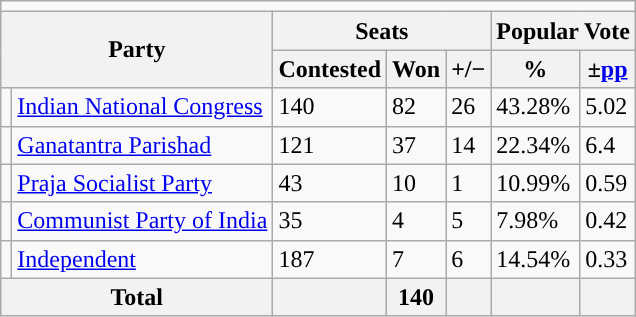<table class="wikitable">
<tr>
<td colspan="7"></td>
</tr>
<tr>
<th colspan="2" rowspan="2">Party</th>
<th colspan="3">Seats</th>
<th colspan="2">Popular Vote</th>
</tr>
<tr>
<th>Contested</th>
<th>Won</th>
<th><strong>+/−</strong></th>
<th>%</th>
<th>±<a href='#'>pp</a></th>
</tr>
<tr>
<td style="background-color: "></td>
<td><a href='#'>Indian National Congress</a></td>
<td>140</td>
<td>82</td>
<td>26</td>
<td>43.28%</td>
<td>5.02</td>
</tr>
<tr>
<td style="background-color: "></td>
<td><a href='#'>Ganatantra Parishad</a></td>
<td>121</td>
<td>37</td>
<td>14</td>
<td>22.34%</td>
<td>6.4</td>
</tr>
<tr>
<td style="background-color: "></td>
<td><a href='#'>Praja Socialist Party</a></td>
<td>43</td>
<td>10</td>
<td>1</td>
<td>10.99%</td>
<td>0.59</td>
</tr>
<tr>
<td style="background-color: "></td>
<td><a href='#'>Communist Party of India</a></td>
<td>35</td>
<td>4</td>
<td>5</td>
<td>7.98%</td>
<td>0.42</td>
</tr>
<tr>
<td style="background-color: "></td>
<td><a href='#'>Independent</a></td>
<td>187</td>
<td>7</td>
<td>6</td>
<td>14.54%</td>
<td>0.33</td>
</tr>
<tr>
<th colspan="2">Total</th>
<th></th>
<th>140</th>
<th></th>
<th></th>
<th></th>
</tr>
</table>
